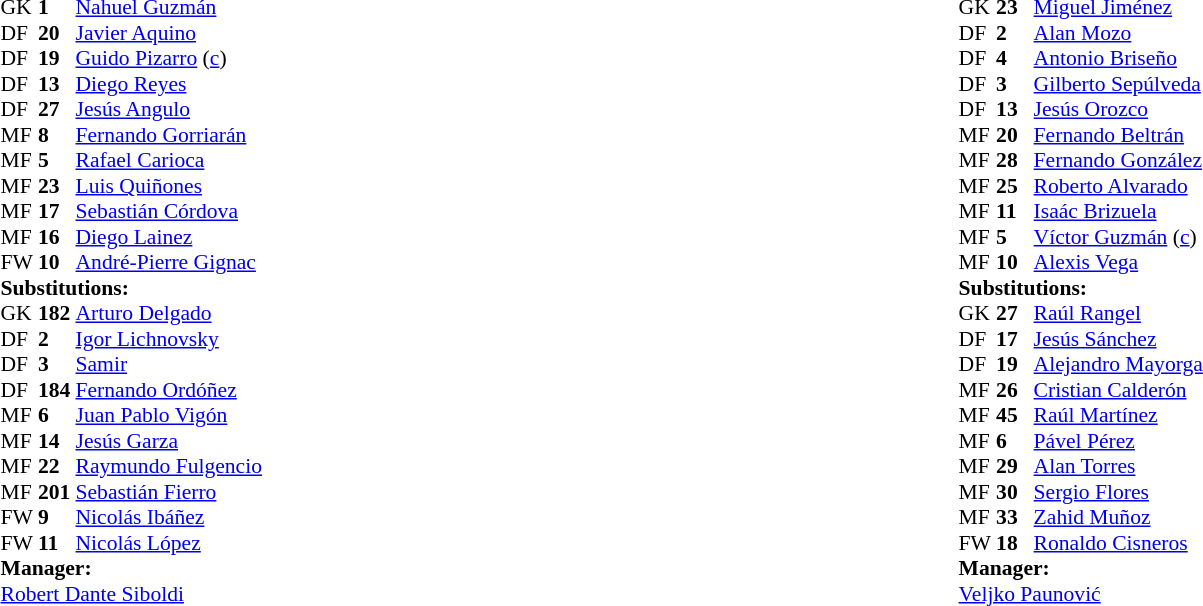<table width=100%>
<tr>
<td valign=top width=50%><br><table style="font-size:90%" cellspacing=0 cellpadding=0 align=center>
<tr>
<th width=25></th>
<th width=25></th>
</tr>
<tr>
<td>GK</td>
<td><strong>1</strong></td>
<td> <a href='#'>Nahuel Guzmán</a></td>
</tr>
<tr>
<td>DF</td>
<td><strong>20</strong></td>
<td> <a href='#'>Javier Aquino</a></td>
<td></td>
<td></td>
</tr>
<tr>
<td>DF</td>
<td><strong>19</strong></td>
<td> <a href='#'>Guido Pizarro</a> (<a href='#'>c</a>)</td>
</tr>
<tr>
<td>DF</td>
<td><strong>13</strong></td>
<td> <a href='#'>Diego Reyes</a></td>
</tr>
<tr>
<td>DF</td>
<td><strong>27</strong></td>
<td> <a href='#'>Jesús Angulo</a></td>
</tr>
<tr>
<td>MF</td>
<td><strong>8</strong></td>
<td> <a href='#'>Fernando Gorriarán</a></td>
<td></td>
<td></td>
</tr>
<tr>
<td>MF</td>
<td><strong>5</strong></td>
<td> <a href='#'>Rafael Carioca</a></td>
</tr>
<tr>
<td>MF</td>
<td><strong>23</strong></td>
<td> <a href='#'>Luis Quiñones</a></td>
<td></td>
<td></td>
</tr>
<tr>
<td>MF</td>
<td><strong>17</strong></td>
<td> <a href='#'>Sebastián Córdova</a></td>
<td></td>
</tr>
<tr>
<td>MF</td>
<td><strong>16</strong></td>
<td> <a href='#'>Diego Lainez</a></td>
<td></td>
<td></td>
</tr>
<tr>
<td>FW</td>
<td><strong>10</strong></td>
<td> <a href='#'>André-Pierre Gignac</a></td>
<td></td>
<td></td>
</tr>
<tr>
<td colspan=3><strong>Substitutions:</strong></td>
</tr>
<tr>
<td>GK</td>
<td><strong>182</strong></td>
<td> <a href='#'>Arturo Delgado</a></td>
</tr>
<tr>
<td>DF</td>
<td><strong>2</strong></td>
<td> <a href='#'>Igor Lichnovsky</a></td>
</tr>
<tr>
<td>DF</td>
<td><strong>3</strong></td>
<td> <a href='#'>Samir</a></td>
</tr>
<tr>
<td>DF</td>
<td><strong>184</strong></td>
<td> <a href='#'>Fernando Ordóñez</a></td>
</tr>
<tr>
<td>MF</td>
<td><strong>6</strong></td>
<td> <a href='#'>Juan Pablo Vigón</a></td>
<td></td>
<td></td>
</tr>
<tr>
<td>MF</td>
<td><strong>14</strong></td>
<td> <a href='#'>Jesús Garza</a></td>
<td></td>
<td></td>
</tr>
<tr>
<td>MF</td>
<td><strong>22</strong></td>
<td> <a href='#'>Raymundo Fulgencio</a></td>
<td></td>
<td></td>
</tr>
<tr>
<td>MF</td>
<td><strong>201</strong></td>
<td> <a href='#'>Sebastián Fierro</a></td>
</tr>
<tr>
<td>FW</td>
<td><strong>9</strong></td>
<td> <a href='#'>Nicolás Ibáñez</a></td>
<td></td>
<td></td>
</tr>
<tr>
<td>FW</td>
<td><strong>11</strong></td>
<td> <a href='#'>Nicolás López</a></td>
<td></td>
<td></td>
</tr>
<tr>
<td colspan=3><strong>Manager:</strong></td>
</tr>
<tr>
<td colspan=4> <a href='#'>Robert Dante Siboldi</a></td>
</tr>
</table>
</td>
<td valign=top></td>
<td valign=top width=50%><br><table style="font-size:90%" cellspacing=0 cellpadding=0 align=center>
<tr>
<th width=25></th>
<th width=25></th>
</tr>
<tr>
<td>GK</td>
<td><strong>23</strong></td>
<td> <a href='#'>Miguel Jiménez</a></td>
</tr>
<tr>
<td>DF</td>
<td><strong>2</strong></td>
<td> <a href='#'>Alan Mozo</a></td>
</tr>
<tr>
<td>DF</td>
<td><strong>4</strong></td>
<td> <a href='#'>Antonio Briseño</a></td>
<td></td>
</tr>
<tr>
<td>DF</td>
<td><strong>3</strong></td>
<td> <a href='#'>Gilberto Sepúlveda</a></td>
</tr>
<tr>
<td>DF</td>
<td><strong>13</strong></td>
<td> <a href='#'>Jesús Orozco</a></td>
<td></td>
</tr>
<tr>
<td>MF</td>
<td><strong>20</strong></td>
<td> <a href='#'>Fernando Beltrán</a></td>
</tr>
<tr>
<td>MF</td>
<td><strong>28</strong></td>
<td> <a href='#'>Fernando González</a></td>
<td></td>
<td></td>
</tr>
<tr>
<td>MF</td>
<td><strong>25</strong></td>
<td> <a href='#'>Roberto Alvarado</a></td>
<td></td>
<td></td>
</tr>
<tr>
<td>MF</td>
<td><strong>11</strong></td>
<td> <a href='#'>Isaác Brizuela</a></td>
<td></td>
<td></td>
</tr>
<tr>
<td>MF</td>
<td><strong>5</strong></td>
<td> <a href='#'>Víctor Guzmán</a> (<a href='#'>c</a>)</td>
<td></td>
<td></td>
</tr>
<tr>
<td>MF</td>
<td><strong>10</strong></td>
<td> <a href='#'>Alexis Vega</a></td>
<td></td>
<td></td>
</tr>
<tr>
<td colspan=3><strong>Substitutions:</strong></td>
</tr>
<tr>
<td>GK</td>
<td><strong>27</strong></td>
<td> <a href='#'>Raúl Rangel</a></td>
</tr>
<tr>
<td>DF</td>
<td><strong>17</strong></td>
<td> <a href='#'>Jesús Sánchez</a></td>
</tr>
<tr>
<td>DF</td>
<td><strong>19</strong></td>
<td> <a href='#'>Alejandro Mayorga</a></td>
<td></td>
<td></td>
</tr>
<tr>
<td>MF</td>
<td><strong>26</strong></td>
<td> <a href='#'>Cristian Calderón</a></td>
<td></td>
<td></td>
</tr>
<tr>
<td>MF</td>
<td><strong>45</strong></td>
<td> <a href='#'>Raúl Martínez</a></td>
</tr>
<tr>
<td>MF</td>
<td><strong>6</strong></td>
<td> <a href='#'>Pável Pérez</a></td>
<td></td>
<td></td>
</tr>
<tr>
<td>MF</td>
<td><strong>29</strong></td>
<td> <a href='#'>Alan Torres</a></td>
<td></td>
<td></td>
</tr>
<tr>
<td>MF</td>
<td><strong>30</strong></td>
<td> <a href='#'>Sergio Flores</a></td>
</tr>
<tr>
<td>MF</td>
<td><strong>33</strong></td>
<td> <a href='#'>Zahid Muñoz</a></td>
</tr>
<tr>
<td>FW</td>
<td><strong>18</strong></td>
<td> <a href='#'>Ronaldo Cisneros</a></td>
<td></td>
<td></td>
</tr>
<tr>
<td colspan=3><strong>Manager:</strong></td>
</tr>
<tr>
<td colspan=4> <a href='#'>Veljko Paunović</a></td>
</tr>
</table>
</td>
</tr>
</table>
